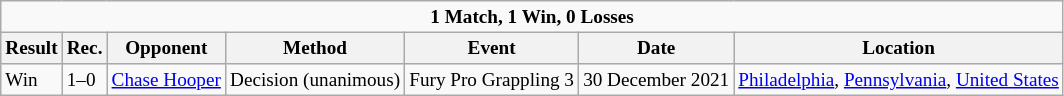<table class="wikitable sortable" style="font-size:80%; text-align:left;">
<tr>
<td colspan=8 style="text-align:center;"><strong>1 Match, 1 Win, 0 Losses</strong></td>
</tr>
<tr>
<th>Result</th>
<th>Rec.</th>
<th>Opponent</th>
<th>Method</th>
<th>Event</th>
<th>Date</th>
<th>Location</th>
</tr>
<tr>
<td>Win</td>
<td>1–0</td>
<td> <a href='#'>Chase Hooper</a></td>
<td>Decision (unanimous)</td>
<td>Fury Pro Grappling 3</td>
<td>30 December 2021</td>
<td><a href='#'>Philadelphia</a>, <a href='#'>Pennsylvania</a>, <a href='#'>United States</a></td>
</tr>
</table>
